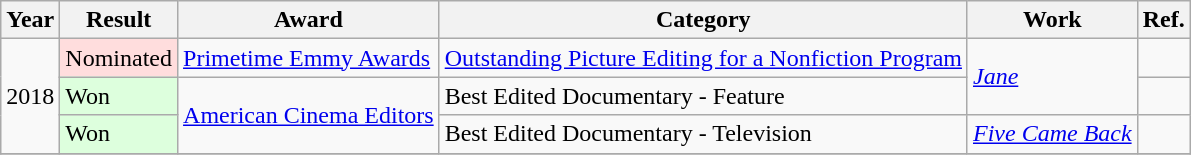<table class="wikitable">
<tr>
<th>Year</th>
<th>Result</th>
<th>Award</th>
<th>Category</th>
<th>Work</th>
<th>Ref.</th>
</tr>
<tr>
<td rowspan="3">2018</td>
<td style="background: #ffdddd">Nominated</td>
<td><a href='#'>Primetime Emmy Awards</a></td>
<td><a href='#'>Outstanding Picture Editing for a Nonfiction Program</a></td>
<td rowspan="2"><em><a href='#'>Jane</a></em></td>
<td></td>
</tr>
<tr>
<td style="background: #ddffdd">Won</td>
<td rowspan="2"><a href='#'>American Cinema Editors</a></td>
<td>Best Edited Documentary - Feature</td>
<td></td>
</tr>
<tr>
<td style="background: #ddffdd">Won</td>
<td>Best Edited Documentary - Television</td>
<td><em><a href='#'>Five Came Back</a></em></td>
<td></td>
</tr>
<tr>
</tr>
</table>
